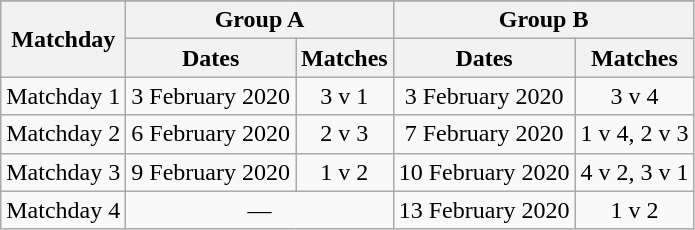<table class="wikitable" style="text-align:center">
<tr>
</tr>
<tr>
<th rowspan=2>Matchday</th>
<th colspan=2>Group A</th>
<th colspan=2>Group B</th>
</tr>
<tr>
<th>Dates</th>
<th>Matches</th>
<th>Dates</th>
<th>Matches</th>
</tr>
<tr>
<td>Matchday 1</td>
<td>3 February 2020</td>
<td>3 v 1</td>
<td>3 February 2020</td>
<td>3 v 4</td>
</tr>
<tr>
<td>Matchday 2</td>
<td>6 February 2020</td>
<td>2 v 3</td>
<td>7 February 2020</td>
<td>1 v 4, 2 v 3</td>
</tr>
<tr>
<td>Matchday 3</td>
<td>9 February 2020</td>
<td>1 v 2</td>
<td>10 February 2020</td>
<td>4 v 2, 3 v 1</td>
</tr>
<tr>
<td>Matchday 4</td>
<td colspan=2>—</td>
<td>13 February 2020</td>
<td>1 v 2</td>
</tr>
</table>
